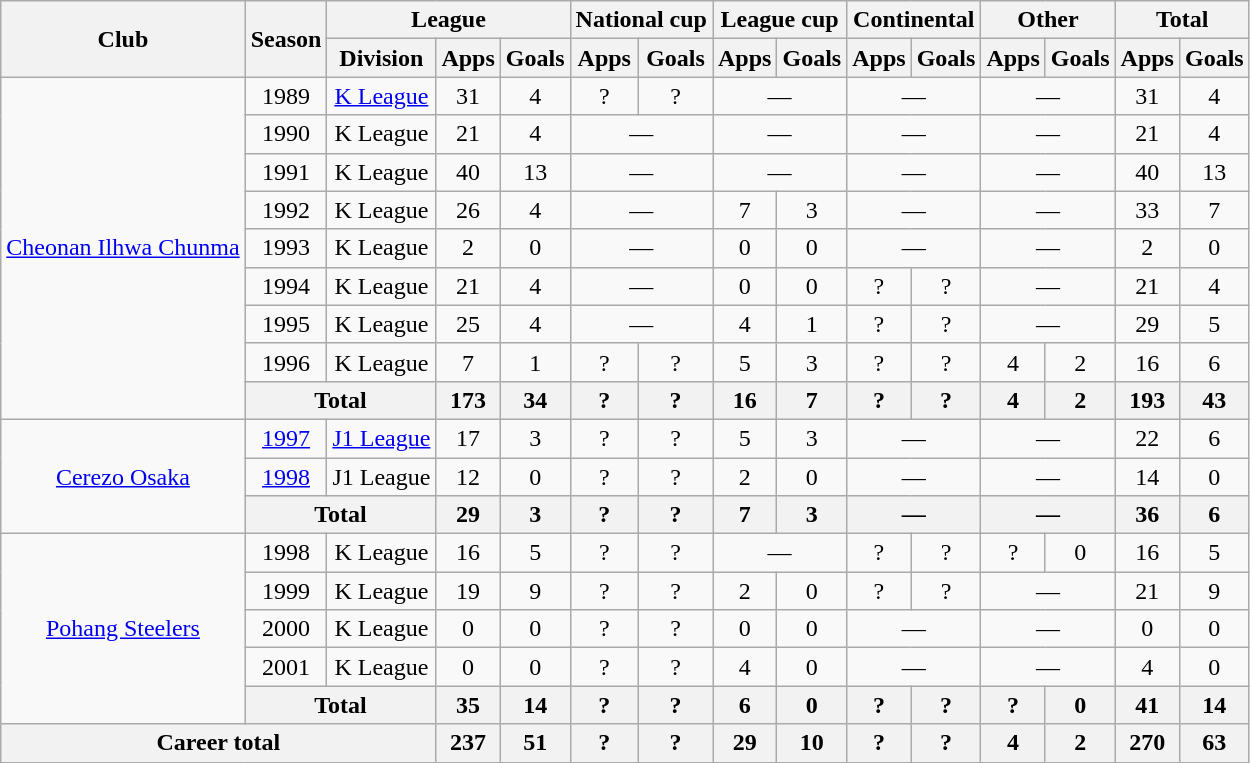<table class="wikitable" style="text-align:center;">
<tr>
<th rowspan="2">Club</th>
<th rowspan="2">Season</th>
<th colspan="3">League</th>
<th colspan="2">National cup</th>
<th colspan="2">League cup</th>
<th colspan="2">Continental</th>
<th colspan="2">Other</th>
<th colspan="2">Total</th>
</tr>
<tr>
<th>Division</th>
<th>Apps</th>
<th>Goals</th>
<th>Apps</th>
<th>Goals</th>
<th>Apps</th>
<th>Goals</th>
<th>Apps</th>
<th>Goals</th>
<th>Apps</th>
<th>Goals</th>
<th>Apps</th>
<th>Goals</th>
</tr>
<tr>
<td rowspan="9"><a href='#'>Cheonan Ilhwa Chunma</a></td>
<td>1989</td>
<td><a href='#'>K League</a></td>
<td>31</td>
<td>4</td>
<td>?</td>
<td>?</td>
<td colspan="2">—</td>
<td colspan="2">—</td>
<td colspan="2">—</td>
<td>31</td>
<td>4</td>
</tr>
<tr>
<td>1990</td>
<td>K League</td>
<td>21</td>
<td>4</td>
<td colspan="2">—</td>
<td colspan="2">—</td>
<td colspan="2">—</td>
<td colspan="2">—</td>
<td>21</td>
<td>4</td>
</tr>
<tr>
<td>1991</td>
<td>K League</td>
<td>40</td>
<td>13</td>
<td colspan="2">—</td>
<td colspan="2">—</td>
<td colspan="2">—</td>
<td colspan="2">—</td>
<td>40</td>
<td>13</td>
</tr>
<tr>
<td>1992</td>
<td>K League</td>
<td>26</td>
<td>4</td>
<td colspan="2">—</td>
<td>7</td>
<td>3</td>
<td colspan="2">—</td>
<td colspan="2">—</td>
<td>33</td>
<td>7</td>
</tr>
<tr>
<td>1993</td>
<td>K League</td>
<td>2</td>
<td>0</td>
<td colspan="2">—</td>
<td>0</td>
<td>0</td>
<td colspan="2">—</td>
<td colspan="2">—</td>
<td>2</td>
<td>0</td>
</tr>
<tr>
<td>1994</td>
<td>K League</td>
<td>21</td>
<td>4</td>
<td colspan="2">—</td>
<td>0</td>
<td>0</td>
<td>?</td>
<td>?</td>
<td colspan="2">—</td>
<td>21</td>
<td>4</td>
</tr>
<tr>
<td>1995</td>
<td>K League</td>
<td>25</td>
<td>4</td>
<td colspan="2">—</td>
<td>4</td>
<td>1</td>
<td>?</td>
<td>?</td>
<td colspan="2">—</td>
<td>29</td>
<td>5</td>
</tr>
<tr>
<td>1996</td>
<td>K League</td>
<td>7</td>
<td>1</td>
<td>?</td>
<td>?</td>
<td>5</td>
<td>3</td>
<td>?</td>
<td>?</td>
<td>4</td>
<td>2</td>
<td>16</td>
<td>6</td>
</tr>
<tr>
<th colspan="2">Total</th>
<th>173</th>
<th>34</th>
<th>?</th>
<th>?</th>
<th>16</th>
<th>7</th>
<th>?</th>
<th>?</th>
<th>4</th>
<th>2</th>
<th>193</th>
<th>43</th>
</tr>
<tr>
<td rowspan="3"><a href='#'>Cerezo Osaka</a></td>
<td><a href='#'>1997</a></td>
<td><a href='#'>J1 League</a></td>
<td>17</td>
<td>3</td>
<td>?</td>
<td>?</td>
<td>5</td>
<td>3</td>
<td colspan="2">—</td>
<td colspan="2">—</td>
<td>22</td>
<td>6</td>
</tr>
<tr>
<td><a href='#'>1998</a></td>
<td>J1 League</td>
<td>12</td>
<td>0</td>
<td>?</td>
<td>?</td>
<td>2</td>
<td>0</td>
<td colspan="2">—</td>
<td colspan="2">—</td>
<td>14</td>
<td>0</td>
</tr>
<tr>
<th colspan="2">Total</th>
<th>29</th>
<th>3</th>
<th>?</th>
<th>?</th>
<th>7</th>
<th>3</th>
<th colspan="2">—</th>
<th colspan="2">—</th>
<th>36</th>
<th>6</th>
</tr>
<tr>
<td rowspan="5"><a href='#'>Pohang Steelers</a></td>
<td>1998</td>
<td>K League</td>
<td>16</td>
<td>5</td>
<td>?</td>
<td>?</td>
<td colspan="2">—</td>
<td>?</td>
<td>?</td>
<td>?</td>
<td>0</td>
<td>16</td>
<td>5</td>
</tr>
<tr>
<td>1999</td>
<td>K League</td>
<td>19</td>
<td>9</td>
<td>?</td>
<td>?</td>
<td>2</td>
<td>0</td>
<td>?</td>
<td>?</td>
<td colspan="2">—</td>
<td>21</td>
<td>9</td>
</tr>
<tr>
<td>2000</td>
<td>K League</td>
<td>0</td>
<td>0</td>
<td>?</td>
<td>?</td>
<td>0</td>
<td>0</td>
<td colspan="2">—</td>
<td colspan="2">—</td>
<td>0</td>
<td>0</td>
</tr>
<tr>
<td>2001</td>
<td>K League</td>
<td>0</td>
<td>0</td>
<td>?</td>
<td>?</td>
<td>4</td>
<td>0</td>
<td colspan="2">—</td>
<td colspan="2">—</td>
<td>4</td>
<td>0</td>
</tr>
<tr>
<th colspan="2">Total</th>
<th>35</th>
<th>14</th>
<th>?</th>
<th>?</th>
<th>6</th>
<th>0</th>
<th>?</th>
<th>?</th>
<th>?</th>
<th>0</th>
<th>41</th>
<th>14</th>
</tr>
<tr>
<th colspan=3>Career total</th>
<th>237</th>
<th>51</th>
<th>?</th>
<th>?</th>
<th>29</th>
<th>10</th>
<th>?</th>
<th>?</th>
<th>4</th>
<th>2</th>
<th>270</th>
<th>63</th>
</tr>
</table>
